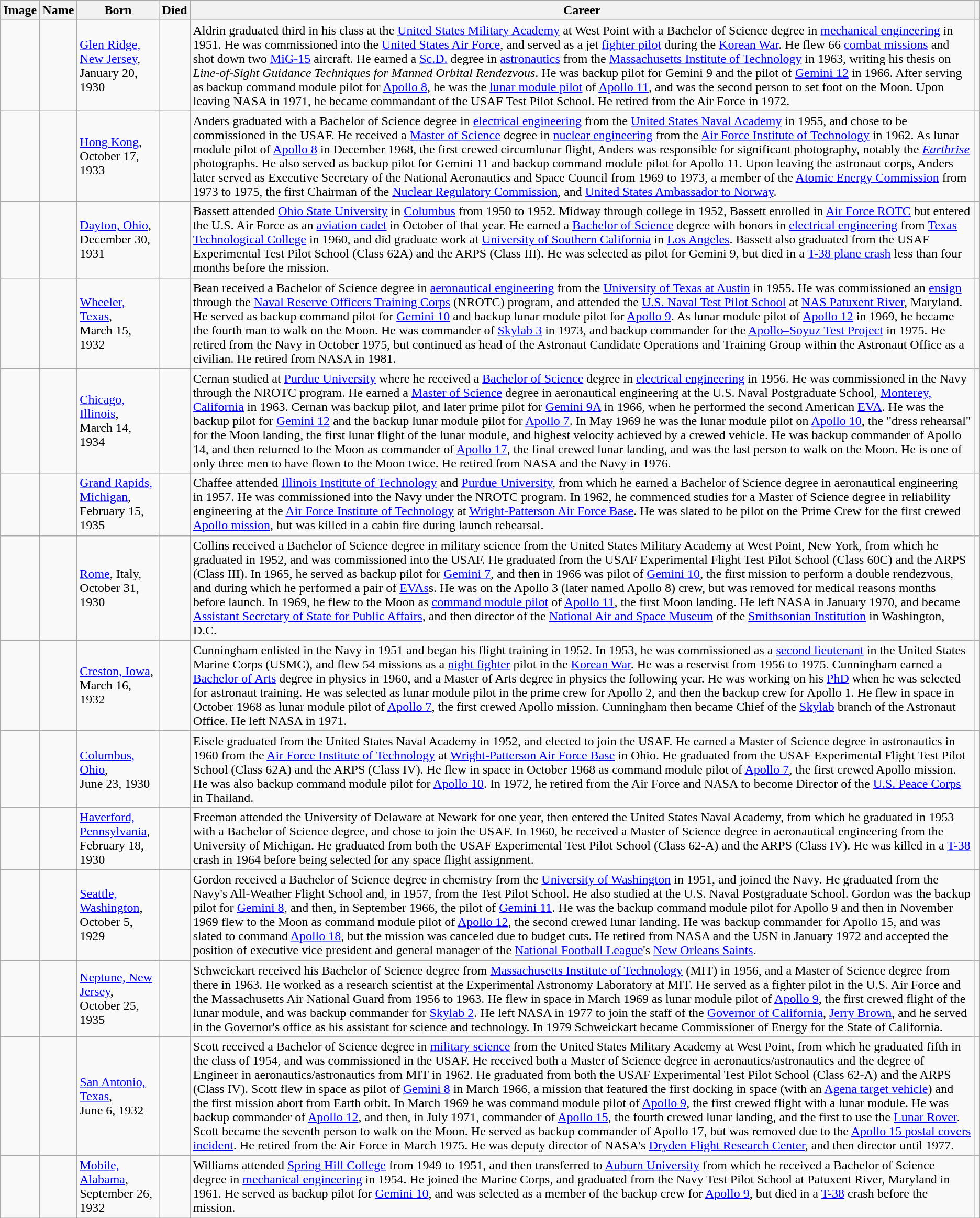<table class="wikitable sortable sticky-header">
<tr>
<th scope="col" class="unsortable">Image</th>
<th scope="col">Name</th>
<th scope="col">Born</th>
<th scope="col">Died</th>
<th scope="col" style="min-width: 150px;">Career</th>
<th scope="col" class="unsortable"></th>
</tr>
<tr>
<td></td>
<td></td>
<td data-sort-value=><a href='#'>Glen Ridge, New Jersey</a>,<br>January 20, 1930</td>
<td> </td>
<td>Aldrin graduated third in his class at the <a href='#'>United States Military Academy</a> at West Point with a Bachelor of Science degree in <a href='#'>mechanical engineering</a> in 1951. He was commissioned into the <a href='#'>United States Air Force</a>, and served as a jet <a href='#'>fighter pilot</a> during the <a href='#'>Korean War</a>. He flew 66 <a href='#'>combat missions</a> and shot down two <a href='#'>MiG-15</a> aircraft. He earned a <a href='#'>Sc.D.</a> degree in <a href='#'>astronautics</a> from the <a href='#'>Massachusetts Institute of Technology</a> in 1963, writing his thesis on <em>Line-of-Sight Guidance Techniques for Manned Orbital Rendezvous</em>. He was backup pilot for Gemini 9 and the pilot of <a href='#'>Gemini 12</a> in 1966. After serving as backup command module pilot for <a href='#'>Apollo 8</a>, he was the <a href='#'>lunar module pilot</a> of <a href='#'>Apollo 11</a>, and was the second person to set foot on the Moon. Upon leaving NASA in 1971, he became commandant of the USAF Test Pilot School. He retired from the Air Force in 1972.</td>
<td></td>
</tr>
<tr>
<td></td>
<td></td>
<td data-sort-value=><a href='#'>Hong Kong</a>,<br>October 17, 1933</td>
<td></td>
<td>Anders graduated with a Bachelor of Science degree in <a href='#'>electrical engineering</a> from the <a href='#'>United States Naval Academy</a> in 1955, and chose to be commissioned in the USAF.  He received a <a href='#'>Master of Science</a> degree in <a href='#'>nuclear engineering</a> from the <a href='#'>Air Force Institute of Technology</a> in 1962. As lunar module pilot of <a href='#'>Apollo 8</a> in December 1968, the first crewed circumlunar flight, Anders was responsible for significant photography, notably the <em><a href='#'>Earthrise</a></em> photographs. He also served as backup pilot for Gemini 11 and backup command module pilot for Apollo 11. Upon leaving the astronaut corps, Anders later served as Executive Secretary of the National Aeronautics and Space Council from 1969 to 1973, a member of the <a href='#'>Atomic Energy Commission</a> from 1973 to 1975, the first Chairman of the <a href='#'>Nuclear Regulatory Commission</a>, and <a href='#'>United States Ambassador to Norway</a>.</td>
<td></td>
</tr>
<tr>
<td></td>
<td></td>
<td data-sort-value=><a href='#'>Dayton, Ohio</a>,<br>December 30, 1931</td>
<td></td>
<td>Bassett attended <a href='#'>Ohio State University</a> in <a href='#'>Columbus</a> from 1950 to 1952. Midway through college in 1952, Bassett enrolled in <a href='#'>Air Force ROTC</a> but entered the U.S. Air Force as an <a href='#'>aviation cadet</a> in October of that year. He earned a <a href='#'>Bachelor of Science</a> degree with honors in <a href='#'>electrical engineering</a> from <a href='#'>Texas Technological College</a> in 1960, and did graduate work at <a href='#'>University of Southern California</a> in <a href='#'>Los Angeles</a>. Bassett also graduated from the USAF Experimental Test Pilot School (Class 62A) and the ARPS (Class III). He was selected as pilot for Gemini 9, but died in a <a href='#'>T-38 plane crash</a> less than four months before the mission.</td>
<td></td>
</tr>
<tr>
<td></td>
<td></td>
<td data-sort-value=><a href='#'>Wheeler, Texas</a>,<br>March 15, 1932</td>
<td></td>
<td>Bean received a Bachelor of Science degree in <a href='#'>aeronautical engineering</a> from the <a href='#'>University of Texas at Austin</a> in 1955. He was commissioned an <a href='#'>ensign</a> through the <a href='#'>Naval Reserve Officers Training Corps</a> (NROTC) program, and attended the <a href='#'>U.S. Naval Test Pilot School</a> at <a href='#'>NAS Patuxent River</a>, Maryland. He served as backup command pilot for <a href='#'>Gemini 10</a> and backup lunar module pilot for <a href='#'>Apollo 9</a>. As lunar module pilot of <a href='#'>Apollo 12</a> in 1969, he became the fourth man to walk on the Moon. He was commander of <a href='#'>Skylab 3</a> in 1973, and backup commander for the <a href='#'>Apollo–Soyuz Test Project</a> in 1975. He retired from the Navy in October 1975, but continued as head of the Astronaut Candidate Operations and Training Group within the Astronaut Office as a civilian. He retired from NASA in 1981.</td>
<td></td>
</tr>
<tr>
<td></td>
<td></td>
<td data-sort-value=><a href='#'>Chicago, Illinois</a>,<br>March 14, 1934</td>
<td></td>
<td>Cernan studied at <a href='#'>Purdue University</a> where he received a <a href='#'>Bachelor of Science</a> degree in <a href='#'>electrical engineering</a> in 1956. He was commissioned in the Navy through the NROTC program. He earned a <a href='#'>Master of Science</a> degree in aeronautical engineering at the U.S. Naval Postgraduate School, <a href='#'>Monterey, California</a> in 1963. Cernan was backup pilot, and later prime pilot for <a href='#'>Gemini 9A</a> in 1966, when he performed the second American <a href='#'>EVA</a>. He was the backup pilot for <a href='#'>Gemini 12</a> and the backup lunar module pilot for <a href='#'>Apollo 7</a>. In May 1969 he was the lunar module pilot on <a href='#'>Apollo 10</a>, the "dress rehearsal" for the Moon landing, the first lunar flight of the lunar module, and highest velocity achieved by a crewed vehicle. He was backup commander of Apollo 14, and then returned to the Moon as commander of <a href='#'>Apollo 17</a>, the final crewed lunar landing, and was the last person to walk on the Moon. He is one of only three men to have flown to the Moon twice. He retired from NASA and the Navy in 1976.</td>
<td></td>
</tr>
<tr>
<td></td>
<td></td>
<td data-sort-value=><a href='#'>Grand Rapids, Michigan</a>,<br>February 15, 1935</td>
<td></td>
<td>Chaffee attended <a href='#'>Illinois Institute of Technology</a> and <a href='#'>Purdue University</a>, from which he earned a Bachelor of Science degree in aeronautical engineering in 1957. He was commissioned into the Navy under the NROTC program. In 1962, he commenced studies for a Master of Science degree in reliability engineering at the <a href='#'>Air Force Institute of Technology</a> at <a href='#'>Wright-Patterson Air Force Base</a>. He was slated to be pilot on the Prime Crew for the first crewed <a href='#'>Apollo mission</a>, but was killed in a cabin fire during launch rehearsal.</td>
<td></td>
</tr>
<tr>
<td></td>
<td></td>
<td data-sort-value=><a href='#'>Rome</a>, Italy,<br>October 31, 1930</td>
<td></td>
<td>Collins received a Bachelor of Science degree in military science from the United States Military Academy at West Point, New York, from which he graduated in 1952, and was commissioned into the USAF. He graduated from the USAF Experimental Flight Test Pilot School (Class 60C) and the ARPS (Class III). In 1965, he served as backup pilot for <a href='#'>Gemini 7</a>, and then in 1966 was pilot of <a href='#'>Gemini 10</a>, the first mission to perform a double rendezvous, and during which he performed a pair of <a href='#'>EVAs</a>s. He was on the Apollo 3 (later named Apollo 8) crew, but was removed for medical reasons months before launch. In 1969, he flew to the Moon as <a href='#'>command module pilot</a> of <a href='#'>Apollo 11</a>, the first Moon landing. He left NASA in January 1970, and became <a href='#'>Assistant Secretary of State for Public Affairs</a>, and then director of the <a href='#'>National Air and Space Museum</a> of the <a href='#'>Smithsonian Institution</a> in Washington, D.C.</td>
<td></td>
</tr>
<tr>
<td></td>
<td></td>
<td data-sort-value=><a href='#'>Creston, Iowa</a>,<br>March 16, 1932</td>
<td></td>
<td>Cunningham enlisted in the Navy in 1951 and began his flight training in 1952. In 1953, he was commissioned as a <a href='#'>second lieutenant</a> in the United States Marine Corps (USMC), and flew 54 missions as a <a href='#'>night fighter</a> pilot in the <a href='#'>Korean War</a>. He was a reservist from 1956 to 1975. Cunningham earned a <a href='#'>Bachelor of Arts</a> degree in physics in 1960, and a Master of Arts degree in physics the following year. He was working on his <a href='#'>PhD</a> when he was selected for astronaut training. He was selected as lunar module pilot in the prime crew for Apollo 2, and then the backup crew for Apollo 1. He flew in space in October 1968 as lunar module pilot of <a href='#'>Apollo 7</a>, the first crewed Apollo mission. Cunningham then became Chief of the <a href='#'>Skylab</a> branch of the Astronaut Office. He left NASA in 1971.</td>
<td></td>
</tr>
<tr>
<td></td>
<td></td>
<td data-sort-value=><a href='#'>Columbus, Ohio</a>,<br>June 23, 1930</td>
<td></td>
<td>Eisele graduated from the United States Naval Academy in 1952, and elected to join the USAF. He earned a Master of Science degree in astronautics in 1960 from the <a href='#'>Air Force Institute of Technology</a> at <a href='#'>Wright-Patterson Air Force Base</a> in Ohio. He graduated from the USAF Experimental Flight Test Pilot School (Class 62A) and the ARPS (Class IV). He flew in space in October 1968 as command module pilot of <a href='#'>Apollo 7</a>, the first crewed Apollo mission. He was also backup command module pilot for <a href='#'>Apollo 10</a>. In 1972, he retired from the Air Force and NASA to become Director of the <a href='#'>U.S. Peace Corps</a> in Thailand.</td>
<td></td>
</tr>
<tr>
<td></td>
<td></td>
<td data-sort-value=><a href='#'>Haverford, Pennsylvania</a>,<br>February 18, 1930</td>
<td></td>
<td>Freeman attended the University of Delaware at Newark for one year, then entered the United States Naval Academy, from which he graduated in 1953 with a Bachelor of Science degree, and chose to join the USAF. In 1960, he received a Master of Science degree in aeronautical engineering from the University of Michigan. He graduated from both the USAF Experimental Test Pilot School (Class 62-A) and the ARPS (Class IV). He was killed in a <a href='#'>T-38</a> crash in 1964 before being selected for any space flight assignment.</td>
<td></td>
</tr>
<tr>
<td></td>
<td></td>
<td data-sort-value=><a href='#'>Seattle, Washington</a>,<br>October 5, 1929</td>
<td></td>
<td>Gordon received a Bachelor of Science degree in chemistry from the <a href='#'>University of Washington</a> in 1951, and joined the Navy. He graduated from the Navy's All-Weather Flight School and, in 1957, from the Test Pilot School. He also studied at the U.S. Naval Postgraduate School. Gordon was the backup pilot for <a href='#'>Gemini 8</a>, and then, in September 1966, the pilot of <a href='#'>Gemini 11</a>. He was the backup command module pilot for Apollo 9 and then in November 1969 flew to the Moon as command module pilot of <a href='#'>Apollo 12</a>, the second crewed lunar landing. He was backup commander for Apollo 15, and was slated to command <a href='#'>Apollo 18</a>, but the mission was canceled due to budget cuts. He retired from NASA and the USN in January 1972 and accepted the position of executive vice president and general manager of the <a href='#'>National Football League</a>'s <a href='#'>New Orleans Saints</a>.</td>
<td></td>
</tr>
<tr>
<td></td>
<td></td>
<td data-sort-value=><a href='#'>Neptune, New Jersey</a>,<br>October 25, 1935</td>
<td> </td>
<td>Schweickart received his Bachelor of Science degree from <a href='#'>Massachusetts Institute of Technology</a> (MIT) in 1956, and a Master of Science degree from there in 1963. He worked as a research scientist at the Experimental Astronomy Laboratory at MIT. He served as a fighter pilot in the U.S. Air Force and the Massachusetts Air National Guard from 1956 to 1963. He flew in space in March 1969 as lunar module pilot of <a href='#'>Apollo 9</a>, the first crewed flight of the lunar module, and was backup commander for <a href='#'>Skylab 2</a>. He left NASA in 1977 to join the staff of the <a href='#'>Governor of California</a>, <a href='#'>Jerry Brown</a>, and he served in the Governor's office as his assistant for science and technology. In 1979 Schweickart became Commissioner of Energy for the State of California.</td>
<td></td>
</tr>
<tr>
<td></td>
<td></td>
<td data-sort-value=><a href='#'>San Antonio, Texas</a>,<br>June 6, 1932</td>
<td> </td>
<td>Scott received a Bachelor of Science degree in <a href='#'>military science</a> from the United States Military Academy at West Point, from which he graduated fifth in the class of 1954, and was commissioned in the USAF. He received both a Master of Science degree in aeronautics/astronautics and the degree of Engineer in aeronautics/astronautics from MIT in 1962. He graduated from both the USAF Experimental Test Pilot School (Class 62-A) and the ARPS (Class IV). Scott flew in space as pilot of <a href='#'>Gemini 8</a> in March 1966, a mission that featured the first docking in space (with an <a href='#'>Agena target vehicle</a>) and the first mission abort from Earth orbit. In March 1969 he was command module pilot of <a href='#'>Apollo 9</a>, the first crewed flight with a lunar module. He was backup commander of <a href='#'>Apollo 12</a>, and then, in July 1971, commander of <a href='#'>Apollo 15</a>, the fourth crewed lunar landing, and the first to use the <a href='#'>Lunar Rover</a>. Scott became the seventh person to walk on the Moon. He served as backup commander of Apollo 17, but was removed due to the <a href='#'>Apollo 15 postal covers incident</a>. He retired from the Air Force in March 1975. He was deputy director of NASA's <a href='#'>Dryden Flight Research Center</a>, and then director until 1977.</td>
<td></td>
</tr>
<tr>
<td></td>
<td></td>
<td data-sort-value=><a href='#'>Mobile, Alabama</a>,<br>September 26, 1932</td>
<td></td>
<td>Williams attended <a href='#'>Spring Hill College</a> from 1949 to 1951, and then transferred to <a href='#'>Auburn University</a> from which he received a Bachelor of Science degree in <a href='#'>mechanical engineering</a> in 1954. He joined the Marine Corps, and graduated from the Navy Test Pilot School at Patuxent River, Maryland in 1961. He served as backup pilot for <a href='#'>Gemini 10</a>, and was selected as a member of the backup crew for <a href='#'>Apollo 9</a>, but died in a <a href='#'>T-38</a> crash before the mission.</td>
<td></td>
</tr>
</table>
